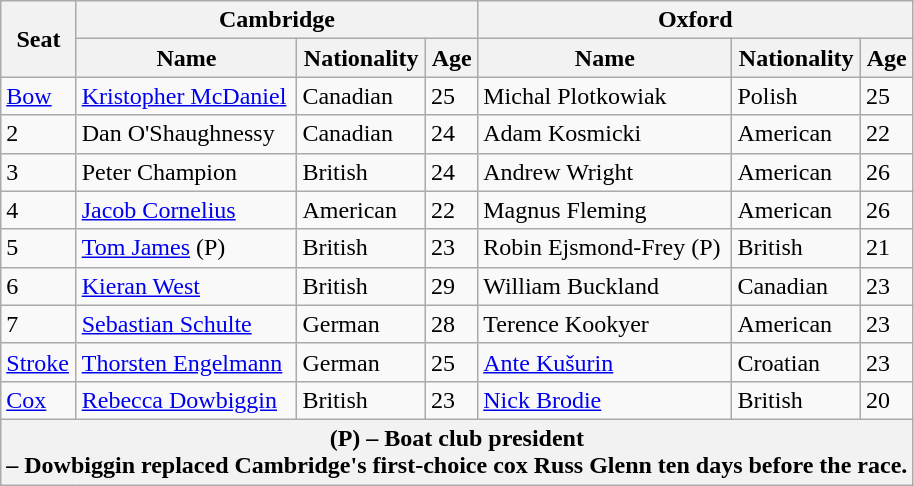<table class=wikitable>
<tr>
<th rowspan="2">Seat</th>
<th colspan="3">Cambridge <br> </th>
<th colspan="3">Oxford <br> </th>
</tr>
<tr>
<th>Name</th>
<th>Nationality</th>
<th>Age</th>
<th>Name</th>
<th>Nationality</th>
<th>Age</th>
</tr>
<tr>
<td><a href='#'>Bow</a></td>
<td><a href='#'>Kristopher McDaniel</a></td>
<td>Canadian</td>
<td>25</td>
<td>Michal Plotkowiak</td>
<td>Polish</td>
<td>25</td>
</tr>
<tr>
<td>2</td>
<td>Dan O'Shaughnessy</td>
<td>Canadian</td>
<td>24</td>
<td>Adam Kosmicki</td>
<td>American</td>
<td>22</td>
</tr>
<tr>
<td>3</td>
<td>Peter Champion</td>
<td>British</td>
<td>24</td>
<td>Andrew Wright</td>
<td>American</td>
<td>26</td>
</tr>
<tr>
<td>4</td>
<td><a href='#'>Jacob Cornelius</a></td>
<td>American</td>
<td>22</td>
<td>Magnus Fleming</td>
<td>American</td>
<td>26</td>
</tr>
<tr>
<td>5</td>
<td><a href='#'>Tom James</a> (P)</td>
<td>British</td>
<td>23</td>
<td>Robin Ejsmond-Frey (P)</td>
<td>British</td>
<td>21</td>
</tr>
<tr>
<td>6</td>
<td><a href='#'>Kieran West</a></td>
<td>British</td>
<td>29</td>
<td>William Buckland</td>
<td>Canadian</td>
<td>23</td>
</tr>
<tr>
<td>7</td>
<td><a href='#'>Sebastian Schulte</a></td>
<td>German</td>
<td>28</td>
<td>Terence Kookyer</td>
<td>American</td>
<td>23</td>
</tr>
<tr>
<td><a href='#'>Stroke</a></td>
<td><a href='#'>Thorsten Engelmann</a></td>
<td>German</td>
<td>25</td>
<td><a href='#'>Ante Kušurin</a></td>
<td>Croatian</td>
<td>23</td>
</tr>
<tr>
<td><a href='#'>Cox</a></td>
<td><a href='#'>Rebecca Dowbiggin</a> </td>
<td>British</td>
<td>23</td>
<td><a href='#'>Nick Brodie</a></td>
<td>British</td>
<td>20</td>
</tr>
<tr>
<th colspan="7">(P) – Boat club president<br> – Dowbiggin replaced Cambridge's first-choice cox Russ Glenn ten days before the race.</th>
</tr>
</table>
